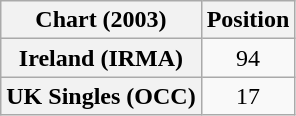<table class="wikitable plainrowheaders" style="text-align:center">
<tr>
<th scope="col">Chart (2003)</th>
<th scope="col">Position</th>
</tr>
<tr>
<th scope="row">Ireland (IRMA)</th>
<td>94</td>
</tr>
<tr>
<th scope="row">UK Singles (OCC)</th>
<td>17</td>
</tr>
</table>
